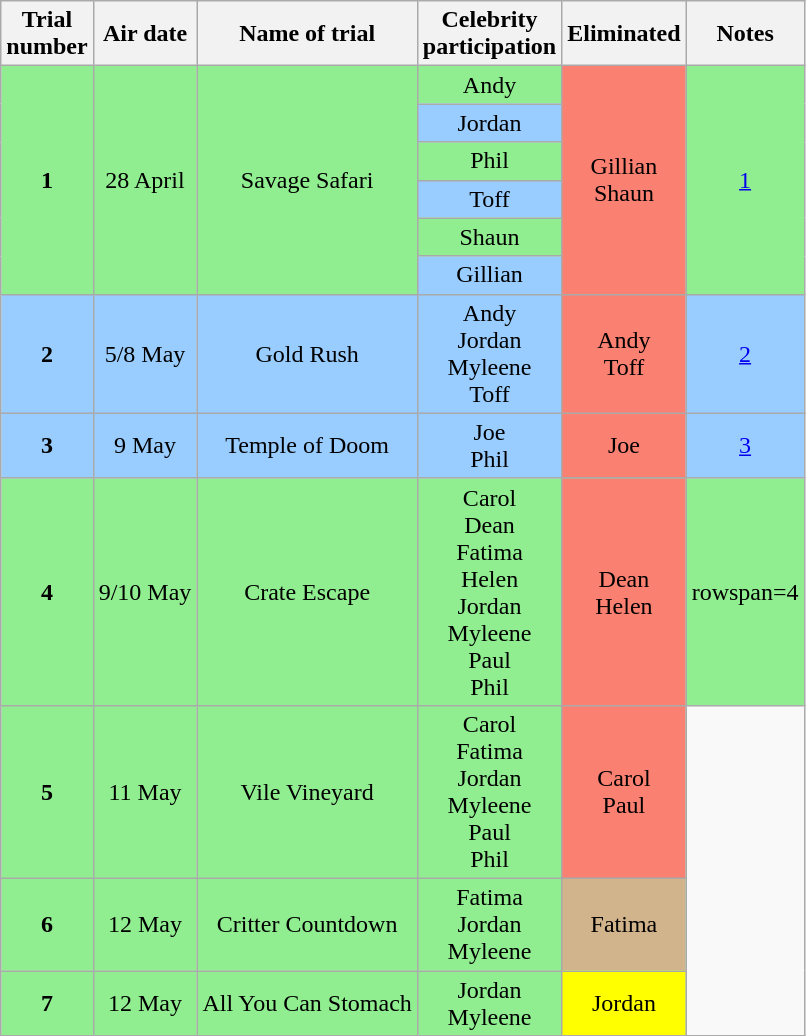<table class=wikitable style="text-align:center">
<tr>
<th scope="col">Trial<br>number</th>
<th scope="col">Air date</th>
<th scope="col">Name of trial</th>
<th scope="col">Celebrity<br>participation</th>
<th scope="col">Eliminated</th>
<th scope="col">Notes</th>
</tr>
<tr style="background:lightgreen;">
<td rowspan="6"><strong>1</strong></td>
<td rowspan="6">28 April</td>
<td rowspan="6">Savage Safari</td>
<td>Andy</td>
<td rowspan="6" style="background:salmon;">Gillian<br>Shaun<br></td>
<td rowspan="6"><a href='#'>1</a></td>
</tr>
<tr style="background:#99CCFF;">
<td>Jordan</td>
</tr>
<tr style="background:lightgreen;">
<td>Phil</td>
</tr>
<tr style="background:#99CCFF;">
<td>Toff</td>
</tr>
<tr style="background:lightgreen;">
<td>Shaun</td>
</tr>
<tr style="background:#99CCFF;">
<td>Gillian</td>
</tr>
<tr style="background:#99CCFF;">
<td><strong>2</strong></td>
<td>5/8 May</td>
<td>Gold Rush</td>
<td>Andy<br>Jordan<br>Myleene<br>Toff</td>
<td style="background:salmon;">Andy<br>Toff</td>
<td><a href='#'>2</a></td>
</tr>
<tr style="background:#99CCFF;">
<td><strong>3</strong></td>
<td>9 May</td>
<td>Temple of Doom</td>
<td>Joe<br>Phil</td>
<td style="background:salmon;">Joe</td>
<td><a href='#'>3</a></td>
</tr>
<tr style="background:lightgreen;">
<td><strong>4 </strong></td>
<td>9/10 May</td>
<td>Crate Escape</td>
<td>Carol<br>Dean<br>Fatima<br>Helen<br>Jordan<br>Myleene<br>Paul<br>Phil</td>
<td style="background:salmon;">Dean<br>Helen</td>
<td>rowspan=4 </td>
</tr>
<tr style="background:lightgreen;">
<td><strong>5 </strong></td>
<td>11 May</td>
<td>Vile Vineyard</td>
<td>Carol<br>Fatima<br>Jordan<br>Myleene<br>Paul<br>Phil</td>
<td style="background:salmon;">Carol<br>Paul</td>
</tr>
<tr style="background:lightgreen;">
<td><strong>6</strong></td>
<td>12 May</td>
<td>Critter Countdown</td>
<td>Fatima<br>Jordan<br>Myleene</td>
<td style="background:tan;">Fatima</td>
</tr>
<tr style="background:lightgreen;">
<td><strong>7</strong></td>
<td>12 May</td>
<td>All You Can Stomach</td>
<td>Jordan<br>Myleene</td>
<td style="background:yellow;">Jordan</td>
</tr>
</table>
